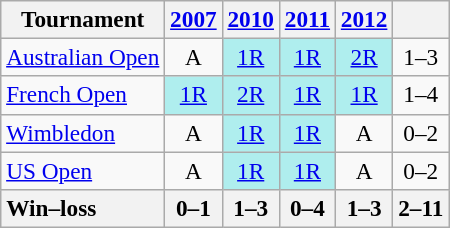<table class=wikitable style=text-align:center;font-size:97%>
<tr>
<th>Tournament</th>
<th><a href='#'>2007</a></th>
<th><a href='#'>2010</a></th>
<th><a href='#'>2011</a></th>
<th><a href='#'>2012</a></th>
<th></th>
</tr>
<tr>
<td align=left><a href='#'>Australian Open</a></td>
<td>A</td>
<td bgcolor=afeeee><a href='#'>1R</a></td>
<td bgcolor=afeeee><a href='#'>1R</a></td>
<td bgcolor=afeeee><a href='#'>2R</a></td>
<td>1–3</td>
</tr>
<tr>
<td align=left><a href='#'>French Open</a></td>
<td bgcolor=afeeee><a href='#'>1R</a></td>
<td bgcolor=afeeee><a href='#'>2R</a></td>
<td bgcolor=afeeee><a href='#'>1R</a></td>
<td bgcolor=afeeee><a href='#'>1R</a></td>
<td>1–4</td>
</tr>
<tr>
<td align=left><a href='#'>Wimbledon</a></td>
<td>A</td>
<td bgcolor=afeeee><a href='#'>1R</a></td>
<td bgcolor=afeeee><a href='#'>1R</a></td>
<td>A</td>
<td>0–2</td>
</tr>
<tr>
<td align=left><a href='#'>US Open</a></td>
<td>A</td>
<td bgcolor=afeeee><a href='#'>1R</a></td>
<td bgcolor=afeeee><a href='#'>1R</a></td>
<td>A</td>
<td>0–2</td>
</tr>
<tr>
<th style=text-align:left>Win–loss</th>
<th>0–1</th>
<th>1–3</th>
<th>0–4</th>
<th>1–3</th>
<th>2–11</th>
</tr>
</table>
